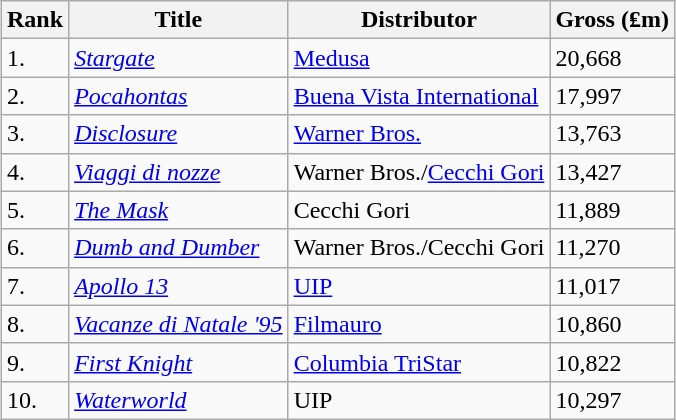<table class="wikitable sortable" style="margin:auto; margin:auto;">
<tr>
<th>Rank</th>
<th>Title</th>
<th>Distributor</th>
<th>Gross (₤m)</th>
</tr>
<tr>
<td>1.</td>
<td><em><a href='#'>Stargate</a></em></td>
<td><a href='#'>Medusa</a></td>
<td>20,668</td>
</tr>
<tr>
<td>2.</td>
<td><em><a href='#'>Pocahontas</a></em></td>
<td><a href='#'>Buena Vista International</a></td>
<td>17,997</td>
</tr>
<tr>
<td>3.</td>
<td><em><a href='#'>Disclosure</a></em></td>
<td><a href='#'>Warner Bros.</a></td>
<td>13,763</td>
</tr>
<tr>
<td>4.</td>
<td><em><a href='#'>Viaggi di nozze</a></em></td>
<td>Warner Bros./<a href='#'>Cecchi Gori</a></td>
<td>13,427</td>
</tr>
<tr>
<td>5.</td>
<td><em><a href='#'>The Mask</a></em></td>
<td>Cecchi Gori</td>
<td>11,889</td>
</tr>
<tr>
<td>6.</td>
<td><em><a href='#'>Dumb and Dumber</a></em></td>
<td>Warner Bros./Cecchi Gori</td>
<td>11,270</td>
</tr>
<tr>
<td>7.</td>
<td><em><a href='#'>Apollo 13</a></em></td>
<td><a href='#'>UIP</a></td>
<td>11,017</td>
</tr>
<tr>
<td>8.</td>
<td><em><a href='#'>Vacanze di Natale '95</a></em></td>
<td><a href='#'>Filmauro</a></td>
<td>10,860</td>
</tr>
<tr>
<td>9.</td>
<td><em><a href='#'>First Knight</a></em></td>
<td><a href='#'>Columbia TriStar</a></td>
<td>10,822</td>
</tr>
<tr>
<td>10.</td>
<td><em><a href='#'>Waterworld</a></em></td>
<td>UIP</td>
<td>10,297</td>
</tr>
</table>
